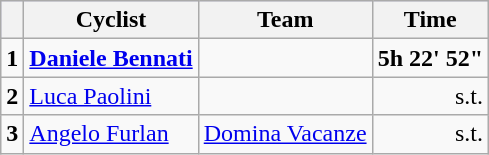<table class="wikitable">
<tr style="background:#ccccff;">
<th></th>
<th>Cyclist</th>
<th>Team</th>
<th>Time</th>
</tr>
<tr>
<td><strong>1</strong></td>
<td><strong><a href='#'>Daniele Bennati</a></strong></td>
<td><strong></strong></td>
<td align="right"><strong>5h 22' 52"</strong></td>
</tr>
<tr>
<td><strong>2</strong></td>
<td><a href='#'>Luca Paolini</a></td>
<td></td>
<td align="right">s.t.</td>
</tr>
<tr>
<td><strong>3</strong></td>
<td><a href='#'>Angelo Furlan</a></td>
<td><a href='#'>Domina Vacanze</a></td>
<td align="right">s.t.</td>
</tr>
</table>
